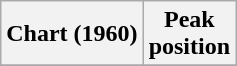<table class="wikitable sortable">
<tr>
<th align="center">Chart (1960)</th>
<th align="center">Peak<br>position</th>
</tr>
<tr>
</tr>
</table>
